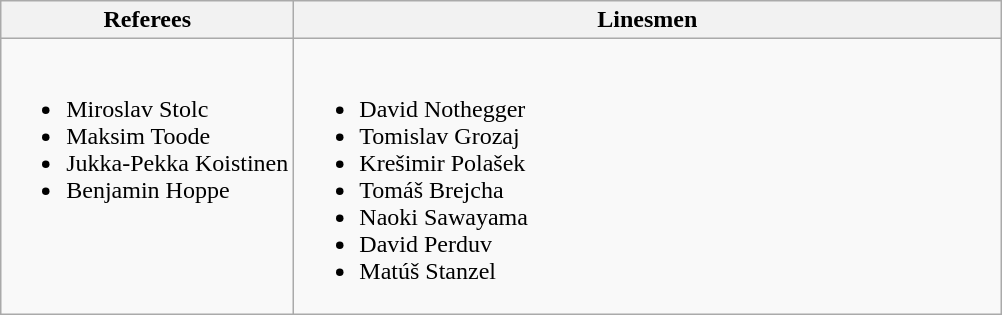<table class="wikitable">
<tr>
<th>Referees</th>
<th>Linesmen</th>
</tr>
<tr style="vertical-align:top">
<td><br><ul><li> Miroslav  Stolc</li><li> Maksim Toode</li><li> Jukka-Pekka Koistinen</li><li> Benjamin Hoppe</li></ul></td>
<td style="width:29em"><br><ul><li> David Nothegger</li><li> Tomislav Grozaj</li><li> Krešimir Polašek</li><li> Tomáš Brejcha</li><li> Naoki Sawayama</li><li> David Perduv</li><li> Matúš Stanzel</li></ul></td>
</tr>
</table>
